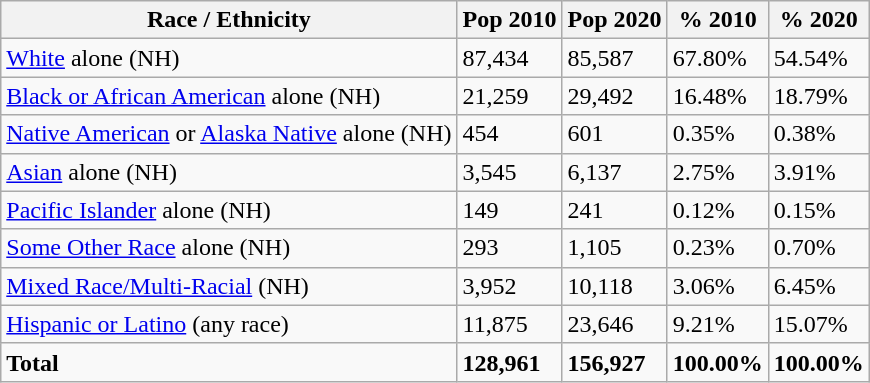<table class="wikitable">
<tr>
<th>Race / Ethnicity</th>
<th>Pop 2010</th>
<th>Pop 2020</th>
<th>% 2010</th>
<th>% 2020</th>
</tr>
<tr>
<td><a href='#'>White</a> alone (NH)</td>
<td>87,434</td>
<td>85,587</td>
<td>67.80%</td>
<td>54.54%</td>
</tr>
<tr>
<td><a href='#'>Black or African American</a> alone (NH)</td>
<td>21,259</td>
<td>29,492</td>
<td>16.48%</td>
<td>18.79%</td>
</tr>
<tr>
<td><a href='#'>Native American</a> or <a href='#'>Alaska Native</a> alone (NH)</td>
<td>454</td>
<td>601</td>
<td>0.35%</td>
<td>0.38%</td>
</tr>
<tr>
<td><a href='#'>Asian</a> alone (NH)</td>
<td>3,545</td>
<td>6,137</td>
<td>2.75%</td>
<td>3.91%</td>
</tr>
<tr>
<td><a href='#'>Pacific Islander</a> alone (NH)</td>
<td>149</td>
<td>241</td>
<td>0.12%</td>
<td>0.15%</td>
</tr>
<tr>
<td><a href='#'>Some Other Race</a> alone (NH)</td>
<td>293</td>
<td>1,105</td>
<td>0.23%</td>
<td>0.70%</td>
</tr>
<tr>
<td><a href='#'>Mixed Race/Multi-Racial</a> (NH)</td>
<td>3,952</td>
<td>10,118</td>
<td>3.06%</td>
<td>6.45%</td>
</tr>
<tr>
<td><a href='#'>Hispanic or Latino</a> (any race)</td>
<td>11,875</td>
<td>23,646</td>
<td>9.21%</td>
<td>15.07%</td>
</tr>
<tr>
<td><strong>Total</strong></td>
<td><strong>128,961</strong></td>
<td><strong>156,927</strong></td>
<td><strong>100.00%</strong></td>
<td><strong>100.00%</strong></td>
</tr>
</table>
